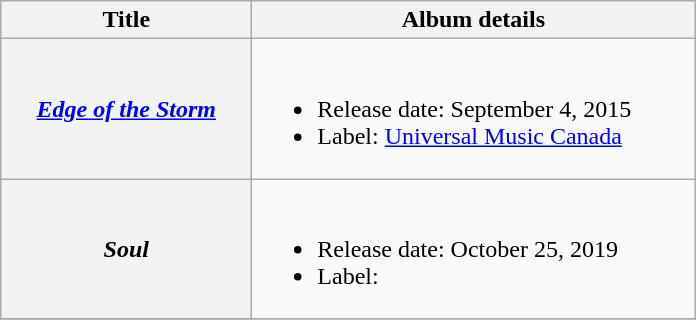<table class="wikitable plainrowheaders">
<tr>
<th style="width:10em;">Title</th>
<th style="width:18em;">Album details</th>
</tr>
<tr>
<th scope="row"><em><a href='#'>Edge of the Storm</a></em></th>
<td><br><ul><li>Release date: September 4, 2015</li><li>Label: <a href='#'>Universal Music Canada</a></li></ul></td>
</tr>
<tr>
<th><em>Soul</em></th>
<td><br><ul><li>Release date: October 25, 2019</li><li>Label: </li></ul></td>
</tr>
<tr>
</tr>
</table>
